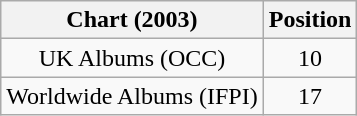<table class="wikitable" style="text-align:center;">
<tr>
<th>Chart (2003)</th>
<th>Position</th>
</tr>
<tr>
<td>UK Albums (OCC)</td>
<td>10</td>
</tr>
<tr>
<td>Worldwide Albums (IFPI)</td>
<td>17</td>
</tr>
</table>
